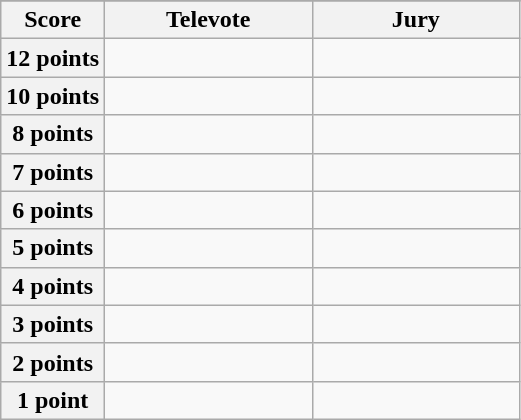<table class="wikitable">
<tr>
</tr>
<tr>
<th scope="col" width="20%">Score</th>
<th scope="col" width="40%">Televote</th>
<th scope="col" width="40%">Jury</th>
</tr>
<tr>
<th scope="row">12 points</th>
<td></td>
<td></td>
</tr>
<tr>
<th scope="row">10 points</th>
<td></td>
<td></td>
</tr>
<tr>
<th scope="row">8 points</th>
<td></td>
<td></td>
</tr>
<tr>
<th scope="row">7 points</th>
<td></td>
<td></td>
</tr>
<tr>
<th scope="row">6 points</th>
<td></td>
<td></td>
</tr>
<tr>
<th scope="row">5 points</th>
<td></td>
<td></td>
</tr>
<tr>
<th scope="row">4 points</th>
<td></td>
<td></td>
</tr>
<tr>
<th scope="row">3 points</th>
<td></td>
<td></td>
</tr>
<tr>
<th scope="row">2 points</th>
<td></td>
<td></td>
</tr>
<tr>
<th scope="row">1 point</th>
<td></td>
<td></td>
</tr>
</table>
